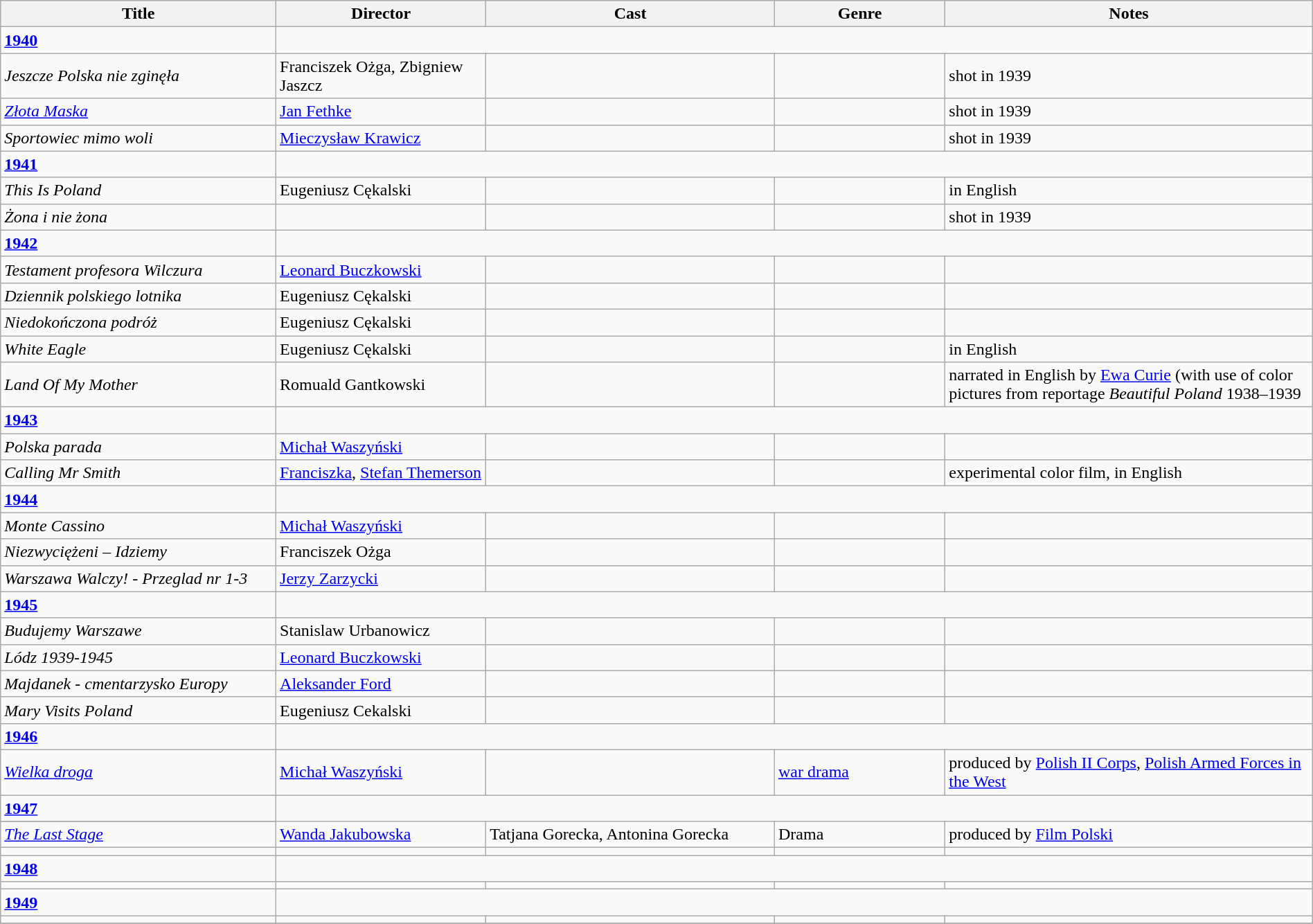<table class="wikitable" width= "100%">
<tr>
<th width=21%>Title</th>
<th width=16%>Director</th>
<th width=22%>Cast</th>
<th width=13%>Genre</th>
<th width=28%>Notes</th>
</tr>
<tr>
<td><strong><a href='#'>1940</a></strong></td>
</tr>
<tr>
<td><em>Jeszcze Polska nie zginęła</em></td>
<td>Franciszek Ożga, Zbigniew Jaszcz</td>
<td></td>
<td></td>
<td>shot in 1939</td>
</tr>
<tr>
<td><em><a href='#'>Złota Maska</a></em></td>
<td><a href='#'>Jan Fethke</a></td>
<td></td>
<td></td>
<td>shot in 1939</td>
</tr>
<tr>
<td><em>Sportowiec mimo woli</em></td>
<td><a href='#'>Mieczysław Krawicz</a></td>
<td></td>
<td></td>
<td>shot in 1939</td>
</tr>
<tr>
<td><strong><a href='#'>1941</a></strong></td>
</tr>
<tr>
<td><em>This Is Poland </em></td>
<td>Eugeniusz Cękalski</td>
<td></td>
<td></td>
<td>in English</td>
</tr>
<tr>
<td><em>Żona i nie żona</em></td>
<td></td>
<td></td>
<td></td>
<td>shot in 1939</td>
</tr>
<tr>
<td><strong><a href='#'>1942</a></strong></td>
</tr>
<tr>
<td><em>Testament profesora Wilczura</em></td>
<td><a href='#'>Leonard Buczkowski</a></td>
<td></td>
<td></td>
<td></td>
</tr>
<tr>
<td><em>Dziennik polskiego lotnika </em></td>
<td>Eugeniusz Cękalski</td>
<td></td>
<td></td>
<td></td>
</tr>
<tr>
<td><em>Niedokończona podróż </em></td>
<td>Eugeniusz Cękalski</td>
<td></td>
<td></td>
<td></td>
</tr>
<tr>
<td><em>White Eagle </em></td>
<td>Eugeniusz Cękalski</td>
<td></td>
<td></td>
<td>in English</td>
</tr>
<tr>
<td><em>Land Of My Mother </em></td>
<td>Romuald Gantkowski</td>
<td></td>
<td></td>
<td>narrated in English by <a href='#'>Ewa Curie</a> (with use of color pictures from reportage <em>Beautiful Poland</em> 1938–1939</td>
</tr>
<tr>
<td><strong><a href='#'>1943</a></strong></td>
</tr>
<tr>
<td><em>Polska parada </em></td>
<td><a href='#'>Michał Waszyński</a></td>
<td></td>
<td></td>
<td></td>
</tr>
<tr>
<td><em>Calling Mr Smith</em></td>
<td><a href='#'>Franciszka</a>, <a href='#'>Stefan Themerson</a></td>
<td></td>
<td></td>
<td>experimental color film, in English</td>
</tr>
<tr>
<td><strong><a href='#'>1944</a></strong></td>
</tr>
<tr>
<td><em>Monte Cassino </em></td>
<td><a href='#'>Michał Waszyński</a></td>
<td></td>
<td></td>
<td></td>
</tr>
<tr>
<td><em>Niezwyciężeni – Idziemy </em></td>
<td>Franciszek Ożga</td>
<td></td>
<td></td>
<td></td>
</tr>
<tr>
<td><em>Warszawa Walczy! - Przeglad nr 1-3 </em></td>
<td><a href='#'>Jerzy Zarzycki</a></td>
<td></td>
<td></td>
<td></td>
</tr>
<tr>
<td><strong><a href='#'>1945</a></strong></td>
</tr>
<tr>
<td><em>Budujemy Warszawe </em></td>
<td>Stanislaw Urbanowicz</td>
<td></td>
<td></td>
<td></td>
</tr>
<tr>
<td><em>Lódz 1939-1945  </em></td>
<td><a href='#'>Leonard Buczkowski</a></td>
<td></td>
<td></td>
<td></td>
</tr>
<tr>
<td><em>Majdanek - cmentarzysko Europy  </em></td>
<td><a href='#'>Aleksander Ford</a></td>
<td></td>
<td></td>
<td></td>
</tr>
<tr>
<td><em>Mary Visits Poland </em></td>
<td>Eugeniusz Cekalski</td>
<td></td>
<td></td>
<td></td>
</tr>
<tr>
<td><strong><a href='#'>1946</a></strong></td>
</tr>
<tr>
<td><em><a href='#'>Wielka droga</a></em></td>
<td><a href='#'>Michał Waszyński</a></td>
<td></td>
<td><a href='#'>war drama</a></td>
<td>produced by <a href='#'>Polish II Corps</a>, <a href='#'>Polish Armed Forces in the West</a></td>
</tr>
<tr>
<td><strong><a href='#'>1947</a></strong></td>
</tr>
<tr>
</tr>
<tr>
<td><em><a href='#'>The Last Stage</a></em></td>
<td><a href='#'>Wanda Jakubowska</a></td>
<td>Tatjana Gorecka, Antonina Gorecka</td>
<td>Drama</td>
<td>produced by <a href='#'>Film Polski</a></td>
</tr>
<tr>
<td></td>
<td></td>
<td></td>
<td></td>
<td></td>
</tr>
<tr>
<td><strong><a href='#'>1948</a></strong></td>
</tr>
<tr>
<td></td>
<td></td>
<td></td>
<td></td>
<td></td>
</tr>
<tr>
<td><strong><a href='#'>1949</a></strong></td>
</tr>
<tr>
<td></td>
<td></td>
<td></td>
<td></td>
<td></td>
</tr>
<tr>
</tr>
</table>
